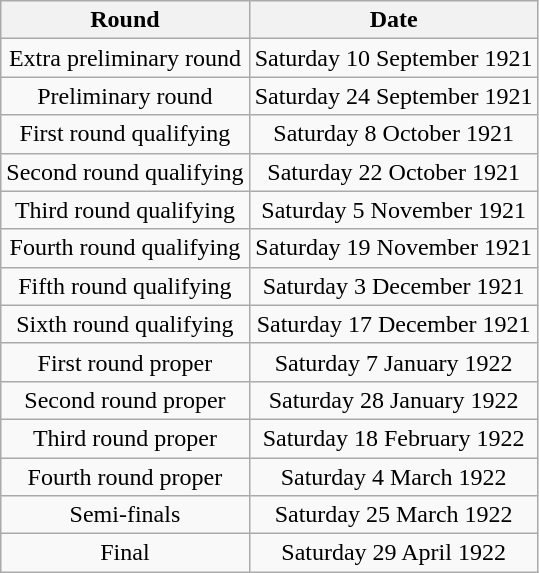<table class="wikitable" style="text-align: center">
<tr>
<th>Round</th>
<th>Date</th>
</tr>
<tr>
<td>Extra preliminary round</td>
<td>Saturday 10 September 1921</td>
</tr>
<tr>
<td>Preliminary round</td>
<td>Saturday 24 September 1921</td>
</tr>
<tr>
<td>First round qualifying</td>
<td>Saturday 8 October 1921</td>
</tr>
<tr>
<td>Second round qualifying</td>
<td>Saturday 22 October 1921</td>
</tr>
<tr>
<td>Third round qualifying</td>
<td>Saturday 5 November 1921</td>
</tr>
<tr>
<td>Fourth round qualifying</td>
<td>Saturday 19 November 1921</td>
</tr>
<tr>
<td>Fifth round qualifying</td>
<td>Saturday 3 December 1921</td>
</tr>
<tr>
<td>Sixth round qualifying</td>
<td>Saturday 17 December 1921</td>
</tr>
<tr>
<td>First round proper</td>
<td>Saturday 7 January 1922</td>
</tr>
<tr>
<td>Second round proper</td>
<td>Saturday 28 January 1922</td>
</tr>
<tr>
<td>Third round proper</td>
<td>Saturday 18 February 1922</td>
</tr>
<tr>
<td>Fourth round proper</td>
<td>Saturday 4 March 1922</td>
</tr>
<tr>
<td>Semi-finals</td>
<td>Saturday 25 March 1922</td>
</tr>
<tr>
<td>Final</td>
<td>Saturday 29 April 1922</td>
</tr>
</table>
